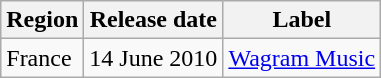<table class="wikitable">
<tr>
<th>Region</th>
<th>Release date</th>
<th>Label</th>
</tr>
<tr>
<td>France</td>
<td>14 June 2010</td>
<td><a href='#'>Wagram Music</a></td>
</tr>
</table>
